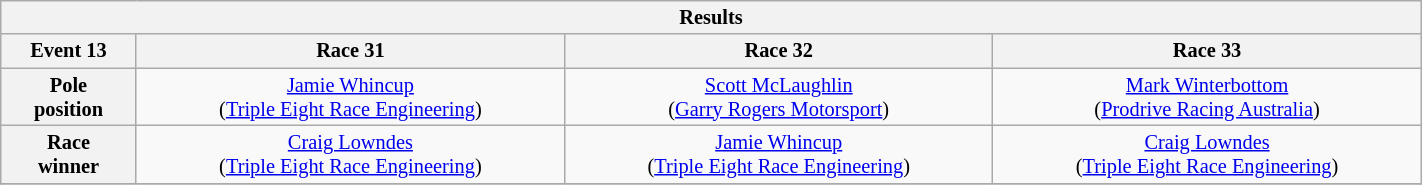<table class="wikitable collapsible collapsed" align="center" width=75% style="font-size: 85%; max-width: 950px">
<tr>
<th colspan="4">Results</th>
</tr>
<tr>
<th>Event 13</th>
<th>Race 31</th>
<th>Race 32</th>
<th>Race 33</th>
</tr>
<tr>
<th>Pole<br>position</th>
<td align="center"> <a href='#'>Jamie Whincup</a><br>(<a href='#'>Triple Eight Race Engineering</a>)</td>
<td align="center"> <a href='#'>Scott McLaughlin</a><br>(<a href='#'>Garry Rogers Motorsport</a>)</td>
<td align="center"> <a href='#'>Mark Winterbottom</a><br>(<a href='#'>Prodrive Racing Australia</a>)</td>
</tr>
<tr>
<th>Race<br>winner</th>
<td align="center"> <a href='#'>Craig Lowndes</a><br>(<a href='#'>Triple Eight Race Engineering</a>)</td>
<td align="center"> <a href='#'>Jamie Whincup</a><br>(<a href='#'>Triple Eight Race Engineering</a>)</td>
<td align="center"> <a href='#'>Craig Lowndes</a><br>(<a href='#'>Triple Eight Race Engineering</a>)</td>
</tr>
<tr>
</tr>
</table>
